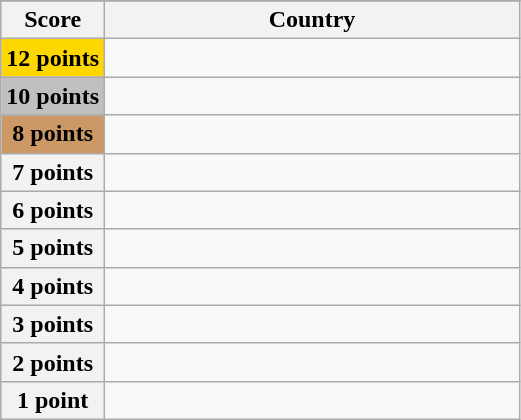<table class="wikitable">
<tr>
</tr>
<tr>
<th scope="col" width="20%">Score</th>
<th scope="col">Country</th>
</tr>
<tr>
<th scope="row" style="background:gold">12 points</th>
<td></td>
</tr>
<tr>
<th scope="row" style="background:silver">10 points</th>
<td></td>
</tr>
<tr>
<th scope="row" style="background:#CC9966">8 points</th>
<td></td>
</tr>
<tr>
<th scope="row">7 points</th>
<td></td>
</tr>
<tr>
<th scope="row">6 points</th>
<td></td>
</tr>
<tr>
<th scope="row">5 points</th>
<td></td>
</tr>
<tr>
<th scope="row">4 points</th>
<td></td>
</tr>
<tr>
<th scope="row">3 points</th>
<td></td>
</tr>
<tr>
<th scope="row">2 points</th>
<td></td>
</tr>
<tr>
<th scope="row">1 point</th>
<td></td>
</tr>
</table>
